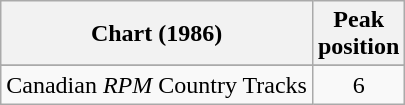<table class="wikitable sortable">
<tr>
<th align="left">Chart (1986)</th>
<th align="center">Peak<br>position</th>
</tr>
<tr>
</tr>
<tr>
<td align="left">Canadian <em>RPM</em> Country Tracks</td>
<td align="center">6</td>
</tr>
</table>
